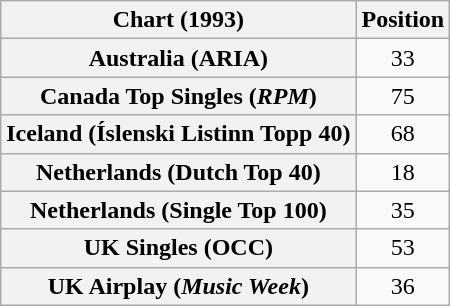<table class="wikitable sortable plainrowheaders" style="text-align:center">
<tr>
<th>Chart (1993)</th>
<th>Position</th>
</tr>
<tr>
<th scope="row">Australia (ARIA)</th>
<td>33</td>
</tr>
<tr>
<th scope="row">Canada Top Singles (<em>RPM</em>)</th>
<td>75</td>
</tr>
<tr>
<th scope="row">Iceland (Íslenski Listinn Topp 40)</th>
<td>68</td>
</tr>
<tr>
<th scope="row">Netherlands (Dutch Top 40)</th>
<td>18</td>
</tr>
<tr>
<th scope="row">Netherlands (Single Top 100)</th>
<td>35</td>
</tr>
<tr>
<th scope="row">UK Singles (OCC)</th>
<td>53</td>
</tr>
<tr>
<th scope="row">UK Airplay (<em>Music Week</em>)</th>
<td>36</td>
</tr>
</table>
